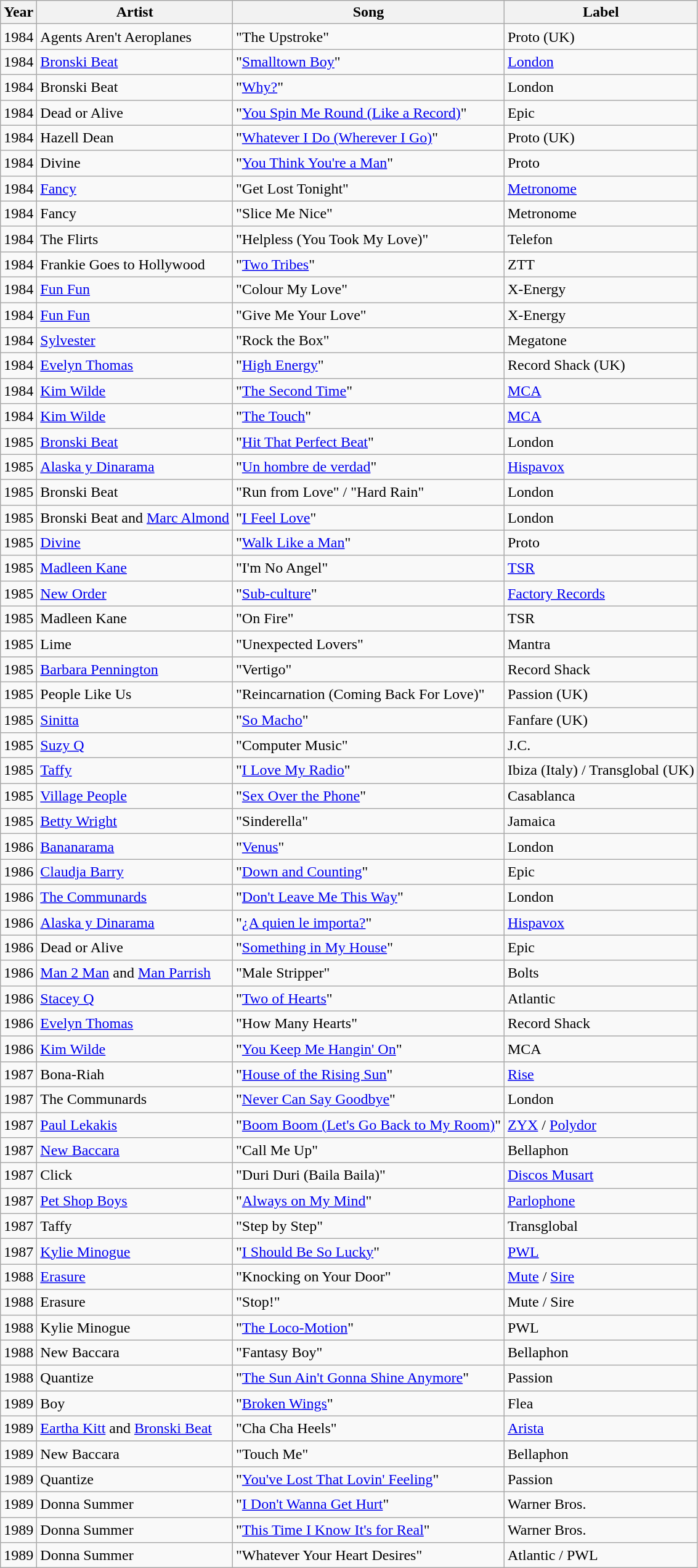<table class="wikitable">
<tr>
<th>Year</th>
<th>Artist</th>
<th>Song</th>
<th>Label</th>
</tr>
<tr>
<td height=20>1984</td>
<td>Agents Aren't Aeroplanes</td>
<td>"The Upstroke"</td>
<td>Proto (UK)</td>
</tr>
<tr>
<td height=20>1984</td>
<td><a href='#'>Bronski Beat</a></td>
<td>"<a href='#'>Smalltown Boy</a>"</td>
<td><a href='#'>London</a></td>
</tr>
<tr>
<td height=20>1984</td>
<td>Bronski Beat</td>
<td>"<a href='#'>Why?</a>"</td>
<td>London</td>
</tr>
<tr>
<td height=20>1984</td>
<td>Dead or Alive</td>
<td>"<a href='#'>You Spin Me Round (Like a Record)</a>"</td>
<td>Epic</td>
</tr>
<tr>
<td height=20>1984</td>
<td>Hazell Dean</td>
<td>"<a href='#'>Whatever I Do (Wherever I Go)</a>"</td>
<td>Proto (UK)</td>
</tr>
<tr>
<td height=20>1984</td>
<td>Divine</td>
<td>"<a href='#'>You Think You're a Man</a>"</td>
<td>Proto</td>
</tr>
<tr>
<td height=20>1984</td>
<td><a href='#'>Fancy</a></td>
<td>"Get Lost Tonight"</td>
<td><a href='#'>Metronome</a></td>
</tr>
<tr>
<td height=20>1984</td>
<td>Fancy</td>
<td>"Slice Me Nice"</td>
<td>Metronome</td>
</tr>
<tr>
<td height=20>1984</td>
<td>The Flirts</td>
<td>"Helpless (You Took My Love)"</td>
<td>Telefon</td>
</tr>
<tr>
<td height=20>1984</td>
<td>Frankie Goes to Hollywood</td>
<td>"<a href='#'>Two Tribes</a>"</td>
<td>ZTT</td>
</tr>
<tr>
<td height=20>1984</td>
<td><a href='#'>Fun Fun</a></td>
<td>"Colour My Love"</td>
<td>X-Energy</td>
</tr>
<tr>
<td height=20>1984</td>
<td><a href='#'>Fun Fun</a></td>
<td>"Give Me Your Love"</td>
<td>X-Energy</td>
</tr>
<tr>
<td height=20>1984</td>
<td><a href='#'>Sylvester</a></td>
<td>"Rock the Box"</td>
<td>Megatone</td>
</tr>
<tr>
<td height=20>1984</td>
<td><a href='#'>Evelyn Thomas</a></td>
<td>"<a href='#'>High Energy</a>"</td>
<td>Record Shack (UK)</td>
</tr>
<tr>
<td height=20>1984</td>
<td><a href='#'>Kim Wilde</a></td>
<td>"<a href='#'>The Second Time</a>"</td>
<td><a href='#'>MCA</a></td>
</tr>
<tr>
<td height=20>1984</td>
<td><a href='#'>Kim Wilde</a></td>
<td>"<a href='#'>The Touch</a>"</td>
<td><a href='#'>MCA</a></td>
</tr>
<tr>
<td height=20>1985</td>
<td><a href='#'>Bronski Beat</a></td>
<td>"<a href='#'>Hit That Perfect Beat</a>"</td>
<td>London</td>
</tr>
<tr>
<td height=20>1985</td>
<td><a href='#'>Alaska y Dinarama</a></td>
<td>"<a href='#'>Un hombre de verdad</a>"</td>
<td><a href='#'>Hispavox</a></td>
</tr>
<tr>
<td height=20>1985</td>
<td>Bronski Beat</td>
<td>"Run from Love" / "Hard Rain"</td>
<td>London</td>
</tr>
<tr>
<td height=20>1985</td>
<td>Bronski Beat and <a href='#'>Marc Almond</a></td>
<td>"<a href='#'>I Feel Love</a>"</td>
<td>London</td>
</tr>
<tr>
<td height=20>1985</td>
<td><a href='#'>Divine</a></td>
<td>"<a href='#'>Walk Like a Man</a>"</td>
<td>Proto</td>
</tr>
<tr>
<td height=20>1985</td>
<td><a href='#'>Madleen Kane</a></td>
<td>"I'm No Angel"</td>
<td><a href='#'>TSR</a></td>
</tr>
<tr>
<td height=20>1985</td>
<td><a href='#'>New Order</a></td>
<td>"<a href='#'>Sub-culture</a>"</td>
<td><a href='#'>Factory Records</a></td>
</tr>
<tr>
<td height=20>1985</td>
<td>Madleen Kane</td>
<td>"On Fire"</td>
<td>TSR</td>
</tr>
<tr>
<td height=20>1985</td>
<td>Lime</td>
<td>"Unexpected Lovers"</td>
<td>Mantra</td>
</tr>
<tr>
<td height=20>1985</td>
<td><a href='#'>Barbara Pennington</a></td>
<td>"Vertigo"</td>
<td>Record Shack</td>
</tr>
<tr>
<td height=20>1985</td>
<td>People Like Us</td>
<td>"Reincarnation (Coming Back For Love)"</td>
<td>Passion (UK)</td>
</tr>
<tr>
<td height=20>1985</td>
<td><a href='#'>Sinitta</a></td>
<td>"<a href='#'>So Macho</a>"</td>
<td>Fanfare (UK)</td>
</tr>
<tr>
<td height=20>1985</td>
<td><a href='#'>Suzy Q</a></td>
<td>"Computer Music"</td>
<td>J.C.</td>
</tr>
<tr>
<td height=20>1985</td>
<td><a href='#'>Taffy</a></td>
<td>"<a href='#'>I Love My Radio</a>"</td>
<td>Ibiza (Italy) / Transglobal (UK)</td>
</tr>
<tr>
<td height=20>1985</td>
<td><a href='#'>Village People</a></td>
<td>"<a href='#'>Sex Over the Phone</a>"</td>
<td>Casablanca</td>
</tr>
<tr>
<td height=20>1985</td>
<td><a href='#'>Betty Wright</a></td>
<td>"Sinderella"</td>
<td>Jamaica</td>
</tr>
<tr>
<td height=20>1986</td>
<td><a href='#'>Bananarama</a></td>
<td>"<a href='#'>Venus</a>"</td>
<td>London</td>
</tr>
<tr>
<td height=20>1986</td>
<td><a href='#'>Claudja Barry</a></td>
<td>"<a href='#'>Down and Counting</a>"</td>
<td>Epic</td>
</tr>
<tr>
<td height=20>1986</td>
<td><a href='#'>The Communards</a></td>
<td>"<a href='#'>Don't Leave Me This Way</a>"</td>
<td>London</td>
</tr>
<tr>
<td height=20>1986</td>
<td><a href='#'>Alaska y Dinarama</a></td>
<td>"<a href='#'>¿A quien le importa?</a>"</td>
<td><a href='#'>Hispavox</a></td>
</tr>
<tr>
<td height=20>1986</td>
<td>Dead or Alive</td>
<td>"<a href='#'>Something in My House</a>"</td>
<td>Epic</td>
</tr>
<tr>
<td height=20>1986</td>
<td><a href='#'>Man 2 Man</a> and <a href='#'>Man Parrish</a></td>
<td>"Male Stripper"</td>
<td>Bolts</td>
</tr>
<tr>
<td height=20>1986</td>
<td><a href='#'>Stacey Q</a></td>
<td>"<a href='#'>Two of Hearts</a>"</td>
<td>Atlantic</td>
</tr>
<tr>
<td height=20>1986</td>
<td><a href='#'>Evelyn Thomas</a></td>
<td>"How Many Hearts"</td>
<td>Record Shack</td>
</tr>
<tr>
<td height=20>1986</td>
<td><a href='#'>Kim Wilde</a></td>
<td>"<a href='#'>You Keep Me Hangin' On</a>"</td>
<td>MCA</td>
</tr>
<tr>
<td height=20>1987</td>
<td>Bona-Riah</td>
<td>"<a href='#'>House of the Rising Sun</a>"</td>
<td><a href='#'>Rise</a></td>
</tr>
<tr>
<td height=20>1987</td>
<td>The Communards</td>
<td>"<a href='#'>Never Can Say Goodbye</a>"</td>
<td>London</td>
</tr>
<tr>
<td height=20>1987</td>
<td><a href='#'>Paul Lekakis</a></td>
<td>"<a href='#'>Boom Boom (Let's Go Back to My Room)</a>"</td>
<td><a href='#'>ZYX</a> / <a href='#'>Polydor</a></td>
</tr>
<tr>
<td height=20>1987</td>
<td><a href='#'>New Baccara</a></td>
<td>"Call Me Up"</td>
<td>Bellaphon</td>
</tr>
<tr>
<td height=20>1987</td>
<td>Click</td>
<td>"Duri Duri (Baila Baila)"</td>
<td><a href='#'>Discos Musart</a></td>
</tr>
<tr>
<td height=20>1987</td>
<td><a href='#'>Pet Shop Boys</a></td>
<td>"<a href='#'>Always on My Mind</a>"</td>
<td><a href='#'>Parlophone</a></td>
</tr>
<tr>
<td height=20>1987</td>
<td>Taffy</td>
<td>"Step by Step"</td>
<td>Transglobal</td>
</tr>
<tr>
<td height=20>1987</td>
<td><a href='#'>Kylie Minogue</a></td>
<td>"<a href='#'>I Should Be So Lucky</a>"</td>
<td><a href='#'>PWL</a></td>
</tr>
<tr>
<td height=20>1988</td>
<td><a href='#'>Erasure</a></td>
<td>"Knocking on Your Door"</td>
<td><a href='#'>Mute</a> / <a href='#'>Sire</a></td>
</tr>
<tr>
<td height=20>1988</td>
<td>Erasure</td>
<td>"Stop!"</td>
<td>Mute / Sire</td>
</tr>
<tr>
<td height=20>1988</td>
<td>Kylie Minogue</td>
<td>"<a href='#'>The Loco-Motion</a>"</td>
<td>PWL</td>
</tr>
<tr>
<td height=20>1988</td>
<td>New Baccara</td>
<td>"Fantasy Boy"</td>
<td>Bellaphon</td>
</tr>
<tr>
<td height=20>1988</td>
<td>Quantize</td>
<td>"<a href='#'>The Sun Ain't Gonna Shine Anymore</a>"</td>
<td>Passion</td>
</tr>
<tr>
<td height=20>1989</td>
<td>Boy</td>
<td>"<a href='#'>Broken Wings</a>"</td>
<td>Flea</td>
</tr>
<tr>
<td height=20>1989</td>
<td><a href='#'>Eartha Kitt</a> and <a href='#'>Bronski Beat</a></td>
<td>"Cha Cha Heels"</td>
<td><a href='#'>Arista</a></td>
</tr>
<tr>
<td height=20>1989</td>
<td>New Baccara</td>
<td>"Touch Me"</td>
<td>Bellaphon</td>
</tr>
<tr>
<td height=20>1989</td>
<td>Quantize</td>
<td>"<a href='#'>You've Lost That Lovin' Feeling</a>"</td>
<td>Passion</td>
</tr>
<tr>
<td height=20>1989</td>
<td>Donna Summer</td>
<td>"<a href='#'>I Don't Wanna Get Hurt</a>"</td>
<td>Warner Bros.</td>
</tr>
<tr>
<td height=20>1989</td>
<td>Donna Summer</td>
<td>"<a href='#'>This Time I Know It's for Real</a>"</td>
<td>Warner Bros.</td>
</tr>
<tr>
<td height=20>1989</td>
<td>Donna Summer</td>
<td>"Whatever Your Heart Desires"</td>
<td>Atlantic / PWL</td>
</tr>
</table>
